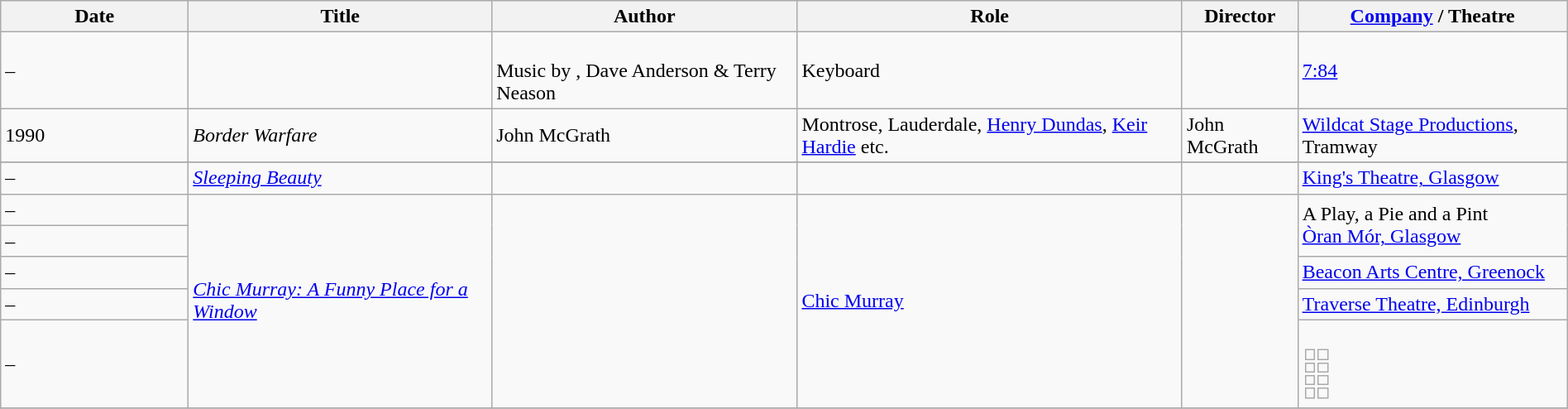<table class="wikitable sortable" style="width:100%">
<tr>
<th style="width: 9em">Date</th>
<th>Title</th>
<th>Author</th>
<th>Role</th>
<th>Director</th>
<th><a href='#'>Company</a> / Theatre<br>
</th>
</tr>
<tr id="The Game's a Bogey">
<td> – </td>
<td><em></em></td>
<td><br>Music by , Dave Anderson & Terry Neason</td>
<td>Keyboard</td>
<td></td>
<td><a href='#'>7:84</a></td>
</tr>
<tr>
<td>1990</td>
<td><em>Border Warfare</em></td>
<td>John McGrath</td>
<td>Montrose, Lauderdale, <a href='#'>Henry Dundas</a>, <a href='#'>Keir Hardie</a> etc.</td>
<td>John McGrath</td>
<td><a href='#'>Wildcat Stage Productions</a>, Tramway</td>
</tr>
<tr>
</tr>
<tr id="Sleeping Beauty">
<td> – </td>
<td><em><a href='#'>Sleeping Beauty</a></em></td>
<td></td>
<td></td>
<td></td>
<td><a href='#'>King's Theatre, Glasgow</a></td>
</tr>
<tr id="Chic Murray: A Funny Place for a Window">
<td> – </td>
<td rowspan="5"><em><a href='#'>Chic Murray: A Funny Place for a Window</a></em></td>
<td rowspan="5"></td>
<td rowspan="5"><a href='#'>Chic Murray</a></td>
<td rowspan="5"></td>
<td rowspan="2">A Play, a Pie and a Pint<br><a href='#'>Òran Mór, Glasgow</a></td>
</tr>
<tr>
<td> – </td>
</tr>
<tr>
<td> – </td>
<td><a href='#'>Beacon Arts Centre, Greenock</a></td>
</tr>
<tr>
<td> – </td>
<td><a href='#'>Traverse Theatre, Edinburgh</a></td>
</tr>
<tr>
<td> – </td>
<td><br><table class="mw-collapsible mw-collapsed">
<tr>
<td></td>
<td></td>
</tr>
<tr>
<td></td>
<td></td>
</tr>
<tr>
<td></td>
<td></td>
</tr>
<tr>
<td></td>
<td></td>
</tr>
<tr>
</tr>
</table>
</td>
</tr>
<tr>
</tr>
</table>
